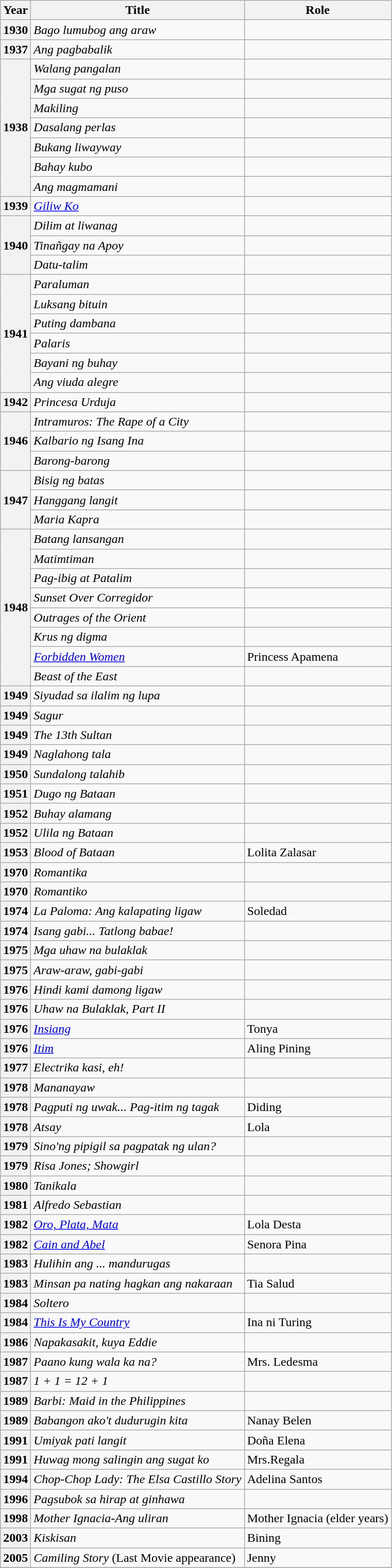<table class= "wikitable plainrowheaders sortable">
<tr>
<th scope="col">Year</th>
<th scope="col">Title</th>
<th scope="col">Role</th>
</tr>
<tr>
<th scope="row" rowspan="1">1930</th>
<td><em>Bago lumubog ang araw</em></td>
<td></td>
</tr>
<tr>
<th scope="row" rowspan="1">1937</th>
<td><em>Ang pagbabalik</em></td>
<td></td>
</tr>
<tr>
<th scope="row" rowspan="7">1938</th>
<td><em>Walang pangalan</em></td>
<td></td>
</tr>
<tr>
<td><em>Mga sugat ng puso</em></td>
<td></td>
</tr>
<tr>
<td><em>Makiling</em></td>
<td></td>
</tr>
<tr>
<td><em>Dasalang perlas</em></td>
<td></td>
</tr>
<tr>
<td><em>Bukang liwayway</em></td>
<td></td>
</tr>
<tr>
<td><em>Bahay kubo</em></td>
<td></td>
</tr>
<tr>
<td><em>Ang magmamani</em></td>
<td></td>
</tr>
<tr>
<th scope="row" rowspan="1">1939</th>
<td><em><a href='#'>Giliw Ko</a></em></td>
<td></td>
</tr>
<tr>
<th scope="row" rowspan="3">1940</th>
<td><em>Dilim at liwanag</em></td>
<td></td>
</tr>
<tr>
<td><em>Tinañgay na Apoy</em></td>
<td></td>
</tr>
<tr>
<td><em>Datu-talim</em></td>
<td></td>
</tr>
<tr>
<th scope="row" rowspan="6">1941</th>
<td><em>Paraluman</em></td>
<td></td>
</tr>
<tr>
<td><em>Luksang bituin</em></td>
<td></td>
</tr>
<tr>
<td><em>Puting dambana</em></td>
<td></td>
</tr>
<tr>
<td><em>Palaris</em></td>
<td></td>
</tr>
<tr>
<td><em>Bayani ng buhay</em></td>
<td></td>
</tr>
<tr>
<td><em>Ang viuda alegre</em></td>
<td></td>
</tr>
<tr>
<th scope="row">1942</th>
<td><em>Princesa Urduja</em></td>
<td></td>
</tr>
<tr>
<th scope="row" rowspan="3">1946</th>
<td><em>Intramuros: The Rape of a City</em></td>
<td></td>
</tr>
<tr>
<td><em>Kalbario ng Isang Ina</em></td>
<td></td>
</tr>
<tr>
<td><em>Barong-barong</em></td>
<td></td>
</tr>
<tr>
<th scope="row" rowspan="3">1947</th>
<td><em>Bisig ng batas</em></td>
<td></td>
</tr>
<tr>
<td><em>Hanggang langit</em></td>
<td></td>
</tr>
<tr>
<td><em>Maria Kapra</em></td>
<td></td>
</tr>
<tr>
<th scope="row" rowspan="8">1948</th>
<td><em>Batang lansangan</em></td>
<td></td>
</tr>
<tr>
<td><em>Matimtiman</em></td>
<td></td>
</tr>
<tr>
<td><em>Pag-ibig at Patalim</em></td>
<td></td>
</tr>
<tr>
<td><em>Sunset Over Corregidor</em></td>
<td></td>
</tr>
<tr>
<td><em>Outrages of the Orient</em></td>
<td></td>
</tr>
<tr>
<td><em>Krus ng digma</em></td>
<td></td>
</tr>
<tr>
<td><em><a href='#'>Forbidden Women</a></em></td>
<td>Princess Apamena</td>
</tr>
<tr>
<td><em>Beast of the East</em></td>
<td></td>
</tr>
<tr>
<th scope="row">1949</th>
<td><em>Siyudad sa ilalim ng lupa</em></td>
<td></td>
</tr>
<tr>
<th scope="row">1949</th>
<td><em>Sagur</em></td>
<td></td>
</tr>
<tr>
<th scope="row">1949</th>
<td><em>The 13th Sultan</em></td>
<td></td>
</tr>
<tr>
<th scope="row">1949</th>
<td><em>Naglahong tala</em></td>
<td></td>
</tr>
<tr>
<th scope="row">1950</th>
<td><em>Sundalong talahib</em></td>
<td></td>
</tr>
<tr>
<th scope="row">1951</th>
<td><em>Dugo ng Bataan</em></td>
<td></td>
</tr>
<tr>
<th scope="row">1952</th>
<td><em>Buhay alamang</em></td>
<td></td>
</tr>
<tr>
<th scope="row">1952</th>
<td><em>Ulila ng Bataan</em></td>
<td></td>
</tr>
<tr>
<th scope="row">1953</th>
<td><em>Blood of Bataan</em></td>
<td>Lolita Zalasar</td>
</tr>
<tr>
<th scope="row">1970</th>
<td><em>Romantika</em></td>
<td></td>
</tr>
<tr>
<th scope="row">1970</th>
<td><em>Romantiko</em></td>
<td></td>
</tr>
<tr>
<th scope="row">1974</th>
<td><em>La Paloma: Ang kalapating ligaw</em></td>
<td>Soledad</td>
</tr>
<tr>
<th scope="row">1974</th>
<td><em>Isang gabi... Tatlong babae!</em></td>
<td></td>
</tr>
<tr>
<th scope="row">1975</th>
<td><em>Mga uhaw na bulaklak</em></td>
<td></td>
</tr>
<tr>
<th scope="row">1975</th>
<td><em>Araw-araw, gabi-gabi</em></td>
<td></td>
</tr>
<tr>
<th scope="row">1976</th>
<td><em>Hindi kami damong ligaw</em></td>
<td></td>
</tr>
<tr>
<th scope="row">1976</th>
<td><em>Uhaw na Bulaklak, Part II</em></td>
<td></td>
</tr>
<tr>
<th scope="row">1976</th>
<td><em><a href='#'>Insiang</a></em></td>
<td>Tonya</td>
</tr>
<tr>
<th scope="row">1976</th>
<td><em><a href='#'>Itim</a></em></td>
<td>Aling Pining</td>
</tr>
<tr>
<th scope="row">1977</th>
<td><em>Electrika kasi, eh!</em></td>
<td></td>
</tr>
<tr>
<th scope="row">1978</th>
<td><em>Mananayaw</em></td>
<td></td>
</tr>
<tr>
<th scope="row">1978</th>
<td><em>Pagputi ng uwak... Pag-itim ng tagak</em></td>
<td>Diding</td>
</tr>
<tr>
<th scope="row">1978</th>
<td><em>Atsay</em></td>
<td>Lola</td>
</tr>
<tr>
<th scope="row">1979</th>
<td><em>Sino'ng pipigil sa pagpatak ng ulan?</em></td>
<td></td>
</tr>
<tr>
<th scope="row">1979</th>
<td><em>Risa Jones; Showgirl</em></td>
<td></td>
</tr>
<tr>
<th scope="row">1980</th>
<td><em>Tanikala</em></td>
<td></td>
</tr>
<tr>
<th scope="row">1981</th>
<td><em>Alfredo Sebastian</em></td>
<td></td>
</tr>
<tr>
<th scope="row">1982</th>
<td><em><a href='#'>Oro, Plata, Mata</a></em></td>
<td>Lola Desta</td>
</tr>
<tr>
<th scope="row">1982</th>
<td><em><a href='#'>Cain and Abel</a></em></td>
<td>Senora Pina</td>
</tr>
<tr>
<th scope="row">1983</th>
<td><em>Hulihin ang ... mandurugas</em></td>
<td></td>
</tr>
<tr>
<th scope="row">1983</th>
<td><em>Minsan pa nating hagkan ang nakaraan</em></td>
<td>Tia Salud</td>
</tr>
<tr>
<th scope="row">1984</th>
<td><em>Soltero</em></td>
<td></td>
</tr>
<tr>
<th scope="row">1984</th>
<td><em><a href='#'>This Is My Country</a></em></td>
<td>Ina ni Turing</td>
</tr>
<tr>
<th scope="row">1986</th>
<td><em>Napakasakit, kuya Eddie</em></td>
<td></td>
</tr>
<tr>
<th scope="row">1987</th>
<td><em>Paano kung wala ka na?</em></td>
<td>Mrs. Ledesma</td>
</tr>
<tr>
<th scope="row">1987</th>
<td><em>1 + 1 = 12 + 1</em></td>
<td></td>
</tr>
<tr>
<th scope="row">1989</th>
<td><em>Barbi: Maid in the Philippines</em></td>
<td></td>
</tr>
<tr>
<th scope="row">1989</th>
<td><em>Babangon ako't dudurugin kita</em></td>
<td>Nanay Belen</td>
</tr>
<tr>
<th scope="row">1991</th>
<td><em>Umiyak pati langit</em></td>
<td>Doña Elena</td>
</tr>
<tr>
<th scope="row">1991</th>
<td><em>Huwag mong salingin ang sugat ko</em></td>
<td>Mrs.Regala</td>
</tr>
<tr>
<th scope="row">1994</th>
<td><em>Chop-Chop Lady: The Elsa Castillo Story</em></td>
<td>Adelina Santos</td>
</tr>
<tr>
<th scope="row">1996</th>
<td><em>Pagsubok sa hirap at ginhawa</em></td>
<td></td>
</tr>
<tr>
<th scope="row">1998</th>
<td><em>Mother Ignacia-Ang uliran</em></td>
<td>Mother Ignacia (elder years)</td>
</tr>
<tr>
<th scope="row">2003</th>
<td><em>Kiskisan</em></td>
<td>Bining</td>
</tr>
<tr>
<th scope="row">2005</th>
<td><em>Camiling Story</em> (Last Movie  appearance)</td>
<td>Jenny</td>
</tr>
<tr>
</tr>
</table>
